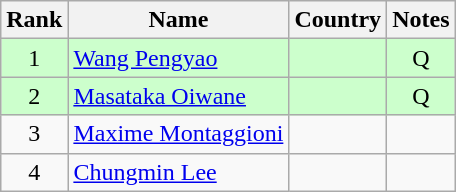<table class="wikitable" style="text-align:center;">
<tr>
<th>Rank</th>
<th>Name</th>
<th>Country</th>
<th>Notes</th>
</tr>
<tr bgcolor=ccffcc>
<td>1</td>
<td align=left><a href='#'>Wang Pengyao</a></td>
<td align=left></td>
<td>Q</td>
</tr>
<tr bgcolor=ccffcc>
<td>2</td>
<td align=left><a href='#'>Masataka Oiwane</a></td>
<td align=left></td>
<td>Q</td>
</tr>
<tr>
<td>3</td>
<td align=left><a href='#'>Maxime Montaggioni</a></td>
<td align=left></td>
<td></td>
</tr>
<tr>
<td>4</td>
<td align=left><a href='#'>Chungmin Lee</a></td>
<td align=left></td>
<td></td>
</tr>
</table>
